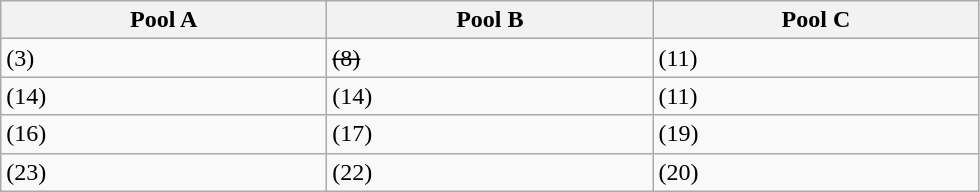<table class="wikitable">
<tr>
<th width=210>Pool A</th>
<th width=210>Pool B</th>
<th width=210>Pool C</th>
</tr>
<tr>
<td> (3)</td>
<td><s> (8)</s></td>
<td> (11)</td>
</tr>
<tr>
<td> (14)</td>
<td> (14)</td>
<td> (11)</td>
</tr>
<tr>
<td> (16)</td>
<td> (17)</td>
<td> (19)</td>
</tr>
<tr>
<td> (23)</td>
<td> (22)</td>
<td> (20)</td>
</tr>
</table>
